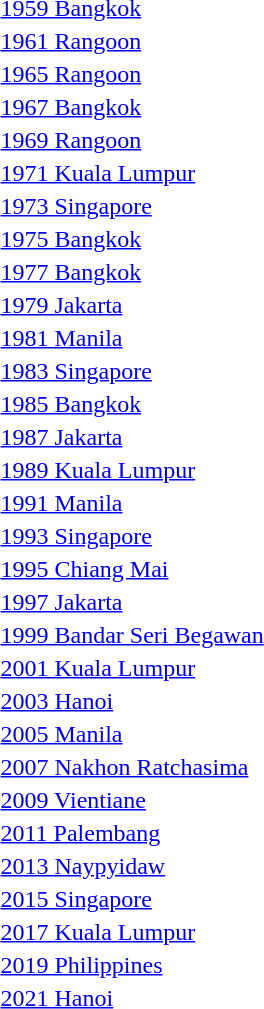<table>
<tr>
<td><a href='#'>1959 Bangkok</a></td>
<td></td>
<td></td>
<td></td>
</tr>
<tr>
<td><a href='#'>1961 Rangoon</a></td>
<td></td>
<td></td>
<td></td>
</tr>
<tr>
<td><a href='#'>1965 Rangoon</a></td>
<td></td>
<td></td>
<td></td>
</tr>
<tr>
<td><a href='#'>1967 Bangkok</a></td>
<td></td>
<td></td>
<td></td>
</tr>
<tr>
<td><a href='#'>1969 Rangoon</a></td>
<td></td>
<td></td>
<td></td>
</tr>
<tr>
<td><a href='#'>1971 Kuala Lumpur</a></td>
<td></td>
<td></td>
<td></td>
</tr>
<tr>
<td><a href='#'>1973 Singapore</a></td>
<td></td>
<td></td>
<td></td>
</tr>
<tr>
<td><a href='#'>1975 Bangkok</a></td>
<td></td>
<td></td>
<td></td>
</tr>
<tr>
<td><a href='#'>1977 Bangkok</a></td>
<td></td>
<td></td>
<td></td>
</tr>
<tr>
<td><a href='#'>1979 Jakarta</a></td>
<td></td>
<td></td>
<td></td>
</tr>
<tr>
<td><a href='#'>1981 Manila</a></td>
<td></td>
<td></td>
<td></td>
</tr>
<tr>
<td><a href='#'>1983 Singapore</a></td>
<td></td>
<td></td>
<td></td>
</tr>
<tr>
<td><a href='#'>1985 Bangkok</a></td>
<td></td>
<td></td>
<td></td>
</tr>
<tr>
<td><a href='#'>1987 Jakarta</a></td>
<td></td>
<td></td>
<td></td>
</tr>
<tr>
<td><a href='#'>1989 Kuala Lumpur</a></td>
<td></td>
<td></td>
<td></td>
</tr>
<tr>
<td><a href='#'>1991 Manila</a></td>
<td></td>
<td></td>
<td></td>
</tr>
<tr>
<td><a href='#'>1993 Singapore</a></td>
<td></td>
<td></td>
<td></td>
</tr>
<tr>
<td><a href='#'>1995 Chiang Mai</a></td>
<td></td>
<td></td>
<td></td>
</tr>
<tr>
<td><a href='#'>1997 Jakarta</a></td>
<td></td>
<td></td>
<td></td>
</tr>
<tr>
<td><a href='#'>1999 Bandar Seri Begawan</a></td>
<td></td>
<td></td>
<td></td>
</tr>
<tr>
<td><a href='#'>2001 Kuala Lumpur</a></td>
<td></td>
<td></td>
<td></td>
</tr>
<tr>
<td><a href='#'>2003 Hanoi</a></td>
<td></td>
<td></td>
<td></td>
</tr>
<tr>
<td><a href='#'>2005 Manila</a></td>
<td></td>
<td></td>
<td></td>
</tr>
<tr>
<td><a href='#'>2007 Nakhon Ratchasima</a></td>
<td></td>
<td></td>
<td></td>
</tr>
<tr>
<td><a href='#'>2009 Vientiane</a></td>
<td></td>
<td></td>
<td></td>
</tr>
<tr>
<td><a href='#'>2011 Palembang</a></td>
<td></td>
<td></td>
<td></td>
</tr>
<tr>
<td><a href='#'>2013 Naypyidaw</a></td>
<td></td>
<td></td>
<td></td>
</tr>
<tr>
<td><a href='#'>2015 Singapore</a></td>
<td></td>
<td></td>
<td></td>
</tr>
<tr>
<td><a href='#'>2017 Kuala Lumpur</a></td>
<td></td>
<td></td>
<td></td>
</tr>
<tr>
<td><a href='#'>2019 Philippines</a></td>
<td></td>
<td></td>
<td></td>
</tr>
<tr>
<td><a href='#'>2021 Hanoi</a></td>
<td></td>
<td></td>
<td></td>
</tr>
<tr>
</tr>
</table>
